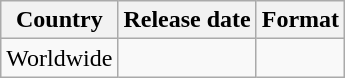<table class="wikitable">
<tr>
<th>Country</th>
<th>Release date</th>
<th>Format</th>
</tr>
<tr>
<td>Worldwide</td>
<td></td>
<td></td>
</tr>
</table>
